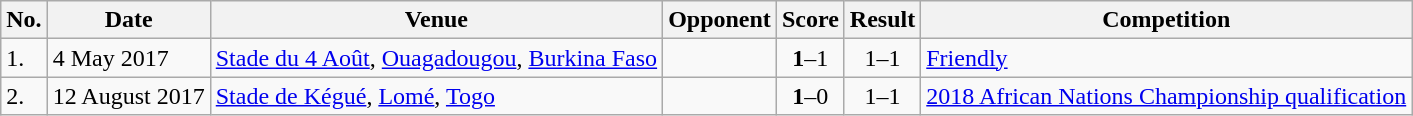<table class="wikitable" style="font-size:100%;">
<tr>
<th>No.</th>
<th>Date</th>
<th>Venue</th>
<th>Opponent</th>
<th>Score</th>
<th>Result</th>
<th>Competition</th>
</tr>
<tr>
<td>1.</td>
<td>4 May 2017</td>
<td><a href='#'>Stade du 4 Août</a>, <a href='#'>Ouagadougou</a>, <a href='#'>Burkina Faso</a></td>
<td></td>
<td align=center><strong>1</strong>–1</td>
<td align=center>1–1</td>
<td><a href='#'>Friendly</a></td>
</tr>
<tr>
<td>2.</td>
<td>12 August 2017</td>
<td><a href='#'>Stade de Kégué</a>, <a href='#'>Lomé</a>, <a href='#'>Togo</a></td>
<td></td>
<td align=center><strong>1</strong>–0</td>
<td align=center>1–1</td>
<td><a href='#'>2018 African Nations Championship qualification</a></td>
</tr>
</table>
